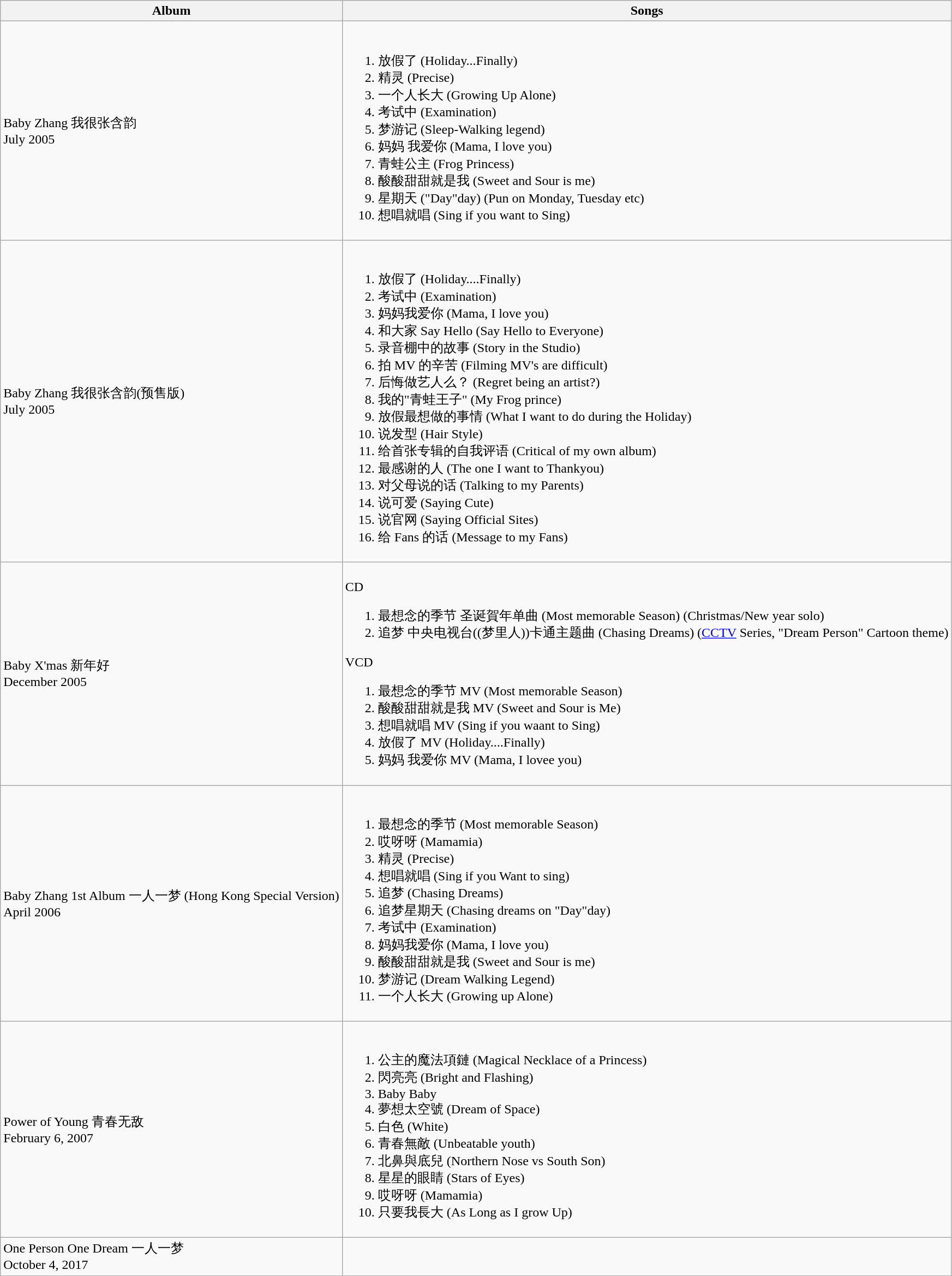<table class="wikitable">
<tr>
<th>Album</th>
<th>Songs</th>
</tr>
<tr>
<td>Baby Zhang 我很张含韵 <br> July 2005</td>
<td><br><ol><li>放假了 (Holiday...Finally)</li><li>精灵 (Precise)</li><li>一个人长大 (Growing Up Alone)</li><li>考试中 (Examination)</li><li>梦游记 (Sleep-Walking legend)</li><li>妈妈 我爱你 (Mama, I love you)</li><li>青蛙公主 (Frog Princess)</li><li>酸酸甜甜就是我 (Sweet and Sour is me)</li><li>星期天 ("Day"day) (Pun on Monday, Tuesday etc)</li><li>想唱就唱 (Sing if you want to Sing)</li></ol></td>
</tr>
<tr>
<td>Baby Zhang 我很张含韵(预售版) <br> July 2005</td>
<td><br><ol><li>放假了 (Holiday....Finally)</li><li>考试中 (Examination)</li><li>妈妈我爱你 (Mama, I love you)</li><li>和大家 Say Hello (Say Hello to Everyone)</li><li>录音棚中的故事 (Story in the Studio)</li><li>拍 MV 的辛苦 (Filming MV's are difficult)</li><li>后悔做艺人么？ (Regret being an artist?)</li><li>我的"青蛙王子" (My Frog prince)</li><li>放假最想做的事情 (What I want to do during the Holiday)</li><li>说发型 (Hair Style)</li><li>给首张专辑的自我评语 (Critical of my own album)</li><li>最感谢的人 (The one I want to Thankyou)</li><li>对父母说的话 (Talking to my Parents)</li><li>说可爱 (Saying Cute)</li><li>说官网 (Saying Official Sites)</li><li>给 Fans 的话 (Message to my Fans)</li></ol></td>
</tr>
<tr>
<td>Baby X'mas 新年好 <br> December 2005</td>
<td><br>CD<ol><li>最想念的季节 圣诞賀年单曲 (Most memorable Season) (Christmas/New year solo)</li><li>追梦 中央电视台((梦里人))卡通主题曲 (Chasing Dreams) (<a href='#'>CCTV</a> Series, "Dream Person" Cartoon theme)</li></ol>VCD<ol><li>最想念的季节 MV (Most memorable Season)</li><li>酸酸甜甜就是我 MV (Sweet and Sour is Me)</li><li>想唱就唱 MV (Sing if you waant to Sing)</li><li>放假了 MV (Holiday....Finally)</li><li>妈妈 我爱你 MV (Mama, I lovee you)</li></ol></td>
</tr>
<tr>
<td>Baby Zhang 1st Album 一人一梦 (Hong Kong Special Version) <br> April 2006</td>
<td><br><ol><li>最想念的季节 (Most memorable Season)</li><li>哎呀呀 (Mamamia)</li><li>精灵 (Precise)</li><li>想唱就唱 (Sing if you Want to sing)</li><li>追梦 (Chasing Dreams)</li><li>追梦星期天 (Chasing dreams on "Day"day)</li><li>考试中 (Examination)</li><li>妈妈我爱你 (Mama, I love you)</li><li>酸酸甜甜就是我 (Sweet and Sour is me)</li><li>梦游记 (Dream Walking Legend)</li><li>一个人长大 (Growing up Alone)</li></ol></td>
</tr>
<tr>
<td>Power of Young 青春无敌<br> February 6, 2007</td>
<td><br><ol><li>公主的魔法項鏈 (Magical Necklace of a Princess)</li><li>閃亮亮 (Bright and Flashing)</li><li>Baby Baby</li><li>夢想太空號 (Dream of Space)</li><li>白色 (White)</li><li>青春無敵 (Unbeatable youth)</li><li>北鼻與底兒 (Northern Nose vs South Son)</li><li>星星的眼睛 (Stars of Eyes)</li><li>哎呀呀 (Mamamia)</li><li>只要我長大 (As Long as I grow Up)</li></ol></td>
</tr>
<tr>
<td>One Person One Dream 一人一梦<br> October 4, 2017</td>
<td></td>
</tr>
</table>
